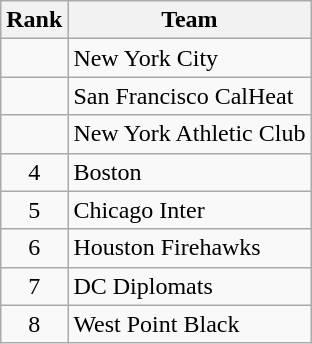<table class="wikitable">
<tr>
<th>Rank</th>
<th>Team</th>
</tr>
<tr>
<td align=center></td>
<td align="left">New York City</td>
</tr>
<tr>
<td align=center></td>
<td align="left">San Francisco CalHeat</td>
</tr>
<tr>
<td align=center></td>
<td align="left">New York Athletic Club</td>
</tr>
<tr>
<td align=center>4</td>
<td align="left">Boston</td>
</tr>
<tr>
<td align=center>5</td>
<td align="left">Chicago Inter</td>
</tr>
<tr>
<td align=center>6</td>
<td align="left">Houston Firehawks</td>
</tr>
<tr>
<td align=center>7</td>
<td align="left">DC Diplomats</td>
</tr>
<tr>
<td align=center>8</td>
<td align="left">West Point Black</td>
</tr>
</table>
